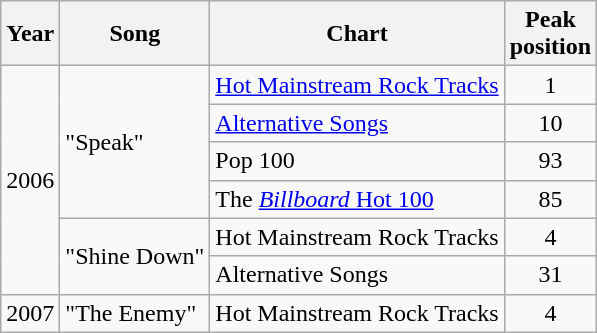<table class="wikitable">
<tr>
<th>Year</th>
<th>Song</th>
<th>Chart</th>
<th>Peak<br>position</th>
</tr>
<tr>
<td rowspan="6">2006</td>
<td rowspan="4">"Speak"</td>
<td><a href='#'>Hot Mainstream Rock Tracks</a></td>
<td align="center">1</td>
</tr>
<tr>
<td><a href='#'>Alternative Songs</a></td>
<td align="center">10</td>
</tr>
<tr>
<td>Pop 100</td>
<td align="center">93</td>
</tr>
<tr>
<td>The <a href='#'><em>Billboard</em> Hot 100</a></td>
<td align="center">85</td>
</tr>
<tr>
<td rowspan="2">"Shine Down"</td>
<td>Hot Mainstream Rock Tracks</td>
<td align="center">4</td>
</tr>
<tr>
<td>Alternative Songs</td>
<td align="center">31</td>
</tr>
<tr>
<td>2007</td>
<td>"The Enemy"</td>
<td>Hot Mainstream Rock Tracks</td>
<td align="center">4</td>
</tr>
</table>
